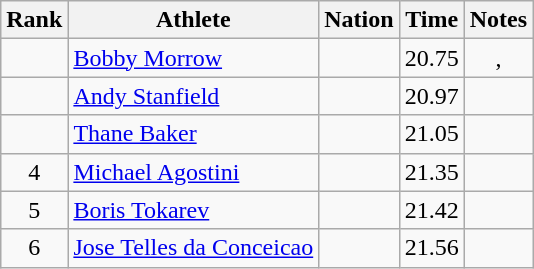<table class="wikitable sortable" style="text-align:center">
<tr>
<th>Rank</th>
<th>Athlete</th>
<th>Nation</th>
<th>Time</th>
<th>Notes</th>
</tr>
<tr>
<td></td>
<td align=left><a href='#'>Bobby Morrow</a></td>
<td align=left></td>
<td>20.75</td>
<td>, </td>
</tr>
<tr>
<td></td>
<td align=left><a href='#'>Andy Stanfield</a></td>
<td align=left></td>
<td>20.97</td>
<td></td>
</tr>
<tr>
<td></td>
<td align=left><a href='#'>Thane Baker</a></td>
<td align=left></td>
<td>21.05</td>
<td></td>
</tr>
<tr>
<td>4</td>
<td align=left><a href='#'>Michael Agostini</a></td>
<td align=left></td>
<td>21.35</td>
<td></td>
</tr>
<tr>
<td>5</td>
<td align=left><a href='#'>Boris Tokarev</a></td>
<td align=left></td>
<td>21.42</td>
<td></td>
</tr>
<tr>
<td>6</td>
<td align=left><a href='#'>Jose Telles da Conceicao</a></td>
<td align=left></td>
<td>21.56</td>
<td></td>
</tr>
</table>
